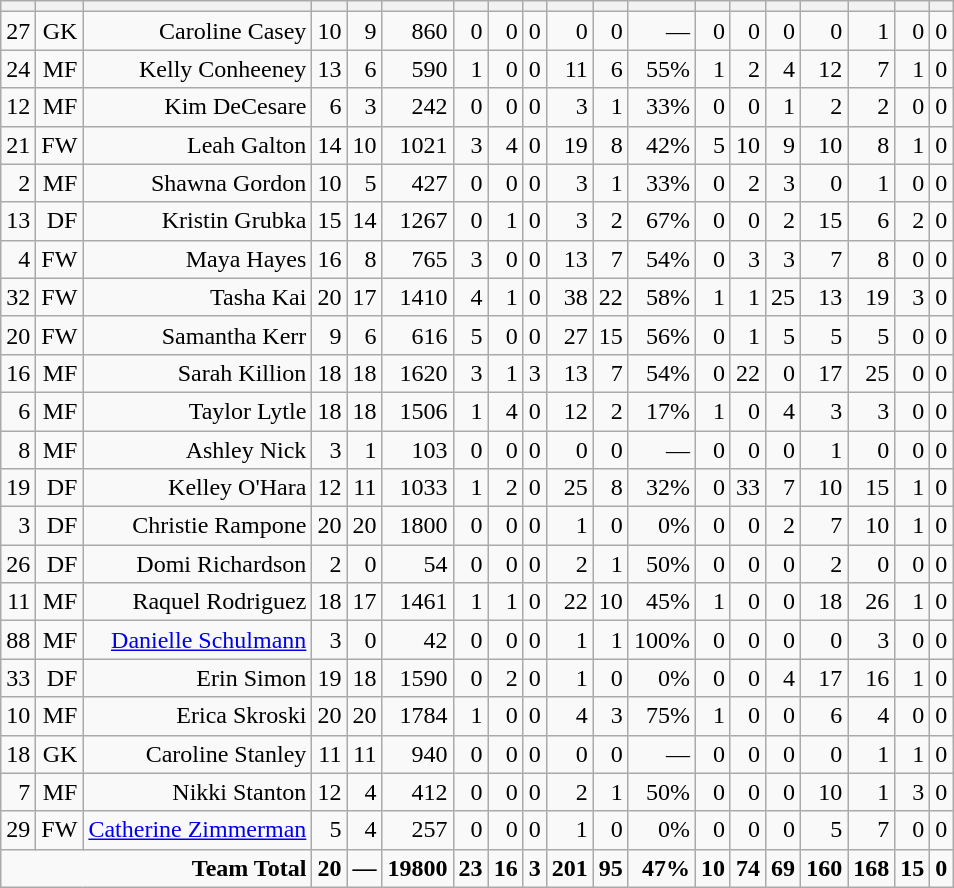<table class="wikitable sortable" style="text-align:right;">
<tr>
<th></th>
<th></th>
<th></th>
<th></th>
<th></th>
<th></th>
<th></th>
<th></th>
<th></th>
<th></th>
<th></th>
<th></th>
<th></th>
<th></th>
<th></th>
<th></th>
<th></th>
<th></th>
<th></th>
</tr>
<tr>
<td>27</td>
<td>GK</td>
<td>Caroline Casey</td>
<td>10</td>
<td>9</td>
<td>860</td>
<td>0</td>
<td>0</td>
<td>0</td>
<td>0</td>
<td>0</td>
<td>—</td>
<td>0</td>
<td>0</td>
<td>0</td>
<td>0</td>
<td>1</td>
<td>0</td>
<td>0</td>
</tr>
<tr>
<td>24</td>
<td>MF</td>
<td>Kelly Conheeney</td>
<td>13</td>
<td>6</td>
<td>590</td>
<td>1</td>
<td>0</td>
<td>0</td>
<td>11</td>
<td>6</td>
<td>55%</td>
<td>1</td>
<td>2</td>
<td>4</td>
<td>12</td>
<td>7</td>
<td>1</td>
<td>0</td>
</tr>
<tr>
<td>12</td>
<td>MF</td>
<td>Kim DeCesare</td>
<td>6</td>
<td>3</td>
<td>242</td>
<td>0</td>
<td>0</td>
<td>0</td>
<td>3</td>
<td>1</td>
<td>33%</td>
<td>0</td>
<td>0</td>
<td>1</td>
<td>2</td>
<td>2</td>
<td>0</td>
<td>0</td>
</tr>
<tr>
<td>21</td>
<td>FW</td>
<td>Leah Galton</td>
<td>14</td>
<td>10</td>
<td>1021</td>
<td>3</td>
<td>4</td>
<td>0</td>
<td>19</td>
<td>8</td>
<td>42%</td>
<td>5</td>
<td>10</td>
<td>9</td>
<td>10</td>
<td>8</td>
<td>1</td>
<td>0</td>
</tr>
<tr>
<td>2</td>
<td>MF</td>
<td>Shawna Gordon</td>
<td>10</td>
<td>5</td>
<td>427</td>
<td>0</td>
<td>0</td>
<td>0</td>
<td>3</td>
<td>1</td>
<td>33%</td>
<td>0</td>
<td>2</td>
<td>3</td>
<td>0</td>
<td>1</td>
<td>0</td>
<td>0</td>
</tr>
<tr>
<td>13</td>
<td>DF</td>
<td>Kristin Grubka</td>
<td>15</td>
<td>14</td>
<td>1267</td>
<td>0</td>
<td>1</td>
<td>0</td>
<td>3</td>
<td>2</td>
<td>67%</td>
<td>0</td>
<td>0</td>
<td>2</td>
<td>15</td>
<td>6</td>
<td>2</td>
<td>0</td>
</tr>
<tr>
<td>4</td>
<td>FW</td>
<td>Maya Hayes</td>
<td>16</td>
<td>8</td>
<td>765</td>
<td>3</td>
<td>0</td>
<td>0</td>
<td>13</td>
<td>7</td>
<td>54%</td>
<td>0</td>
<td>3</td>
<td>3</td>
<td>7</td>
<td>8</td>
<td>0</td>
<td>0</td>
</tr>
<tr>
<td>32</td>
<td>FW</td>
<td>Tasha Kai</td>
<td>20</td>
<td>17</td>
<td>1410</td>
<td>4</td>
<td>1</td>
<td>0</td>
<td>38</td>
<td>22</td>
<td>58%</td>
<td>1</td>
<td>1</td>
<td>25</td>
<td>13</td>
<td>19</td>
<td>3</td>
<td>0</td>
</tr>
<tr>
<td>20</td>
<td>FW</td>
<td>Samantha Kerr</td>
<td>9</td>
<td>6</td>
<td>616</td>
<td>5</td>
<td>0</td>
<td>0</td>
<td>27</td>
<td>15</td>
<td>56%</td>
<td>0</td>
<td>1</td>
<td>5</td>
<td>5</td>
<td>5</td>
<td>0</td>
<td>0</td>
</tr>
<tr>
<td>16</td>
<td>MF</td>
<td>Sarah Killion</td>
<td>18</td>
<td>18</td>
<td>1620</td>
<td>3</td>
<td>1</td>
<td>3</td>
<td>13</td>
<td>7</td>
<td>54%</td>
<td>0</td>
<td>22</td>
<td>0</td>
<td>17</td>
<td>25</td>
<td>0</td>
<td>0</td>
</tr>
<tr>
<td>6</td>
<td>MF</td>
<td>Taylor Lytle</td>
<td>18</td>
<td>18</td>
<td>1506</td>
<td>1</td>
<td>4</td>
<td>0</td>
<td>12</td>
<td>2</td>
<td>17%</td>
<td>1</td>
<td>0</td>
<td>4</td>
<td>3</td>
<td>3</td>
<td>0</td>
<td>0</td>
</tr>
<tr>
<td>8</td>
<td>MF</td>
<td>Ashley Nick</td>
<td>3</td>
<td>1</td>
<td>103</td>
<td>0</td>
<td>0</td>
<td>0</td>
<td>0</td>
<td>0</td>
<td>—</td>
<td>0</td>
<td>0</td>
<td>0</td>
<td>1</td>
<td>0</td>
<td>0</td>
<td>0</td>
</tr>
<tr>
<td>19</td>
<td>DF</td>
<td>Kelley O'Hara</td>
<td>12</td>
<td>11</td>
<td>1033</td>
<td>1</td>
<td>2</td>
<td>0</td>
<td>25</td>
<td>8</td>
<td>32%</td>
<td>0</td>
<td>33</td>
<td>7</td>
<td>10</td>
<td>15</td>
<td>1</td>
<td>0</td>
</tr>
<tr>
<td>3</td>
<td>DF</td>
<td>Christie Rampone</td>
<td>20</td>
<td>20</td>
<td>1800</td>
<td>0</td>
<td>0</td>
<td>0</td>
<td>1</td>
<td>0</td>
<td>0%</td>
<td>0</td>
<td>0</td>
<td>2</td>
<td>7</td>
<td>10</td>
<td>1</td>
<td>0</td>
</tr>
<tr>
<td>26</td>
<td>DF</td>
<td>Domi Richardson</td>
<td>2</td>
<td>0</td>
<td>54</td>
<td>0</td>
<td>0</td>
<td>0</td>
<td>2</td>
<td>1</td>
<td>50%</td>
<td>0</td>
<td>0</td>
<td>0</td>
<td>2</td>
<td>0</td>
<td>0</td>
<td>0</td>
</tr>
<tr>
<td>11</td>
<td>MF</td>
<td>Raquel Rodriguez</td>
<td>18</td>
<td>17</td>
<td>1461</td>
<td>1</td>
<td>1</td>
<td>0</td>
<td>22</td>
<td>10</td>
<td>45%</td>
<td>1</td>
<td>0</td>
<td>0</td>
<td>18</td>
<td>26</td>
<td>1</td>
<td>0</td>
</tr>
<tr>
<td>88</td>
<td>MF</td>
<td><a href='#'>Danielle Schulmann</a></td>
<td>3</td>
<td>0</td>
<td>42</td>
<td>0</td>
<td>0</td>
<td>0</td>
<td>1</td>
<td>1</td>
<td>100%</td>
<td>0</td>
<td>0</td>
<td>0</td>
<td>0</td>
<td>3</td>
<td>0</td>
<td>0</td>
</tr>
<tr>
<td>33</td>
<td>DF</td>
<td>Erin Simon</td>
<td>19</td>
<td>18</td>
<td>1590</td>
<td>0</td>
<td>2</td>
<td>0</td>
<td>1</td>
<td>0</td>
<td>0%</td>
<td>0</td>
<td>0</td>
<td>4</td>
<td>17</td>
<td>16</td>
<td>1</td>
<td>0</td>
</tr>
<tr>
<td>10</td>
<td>MF</td>
<td>Erica Skroski</td>
<td>20</td>
<td>20</td>
<td>1784</td>
<td>1</td>
<td>0</td>
<td>0</td>
<td>4</td>
<td>3</td>
<td>75%</td>
<td>1</td>
<td>0</td>
<td>0</td>
<td>6</td>
<td>4</td>
<td>0</td>
<td>0</td>
</tr>
<tr>
<td>18</td>
<td>GK</td>
<td>Caroline Stanley</td>
<td>11</td>
<td>11</td>
<td>940</td>
<td>0</td>
<td>0</td>
<td>0</td>
<td>0</td>
<td>0</td>
<td>—</td>
<td>0</td>
<td>0</td>
<td>0</td>
<td>0</td>
<td>1</td>
<td>1</td>
<td>0</td>
</tr>
<tr>
<td>7</td>
<td>MF</td>
<td>Nikki Stanton</td>
<td>12</td>
<td>4</td>
<td>412</td>
<td>0</td>
<td>0</td>
<td>0</td>
<td>2</td>
<td>1</td>
<td>50%</td>
<td>0</td>
<td>0</td>
<td>0</td>
<td>10</td>
<td>1</td>
<td>3</td>
<td>0</td>
</tr>
<tr>
<td>29</td>
<td>FW</td>
<td><a href='#'>Catherine Zimmerman</a></td>
<td>5</td>
<td>4</td>
<td>257</td>
<td>0</td>
<td>0</td>
<td>0</td>
<td>1</td>
<td>0</td>
<td>0%</td>
<td>0</td>
<td>0</td>
<td>0</td>
<td>5</td>
<td>7</td>
<td>0</td>
<td>0</td>
</tr>
<tr class=sortbottom style="font-weight:bold;">
<td colspan=3>Team Total</td>
<td>20</td>
<td>—</td>
<td>19800</td>
<td>23</td>
<td>16</td>
<td>3</td>
<td>201</td>
<td>95</td>
<td>47%</td>
<td>10</td>
<td>74</td>
<td>69</td>
<td>160</td>
<td>168</td>
<td>15</td>
<td>0</td>
</tr>
</table>
